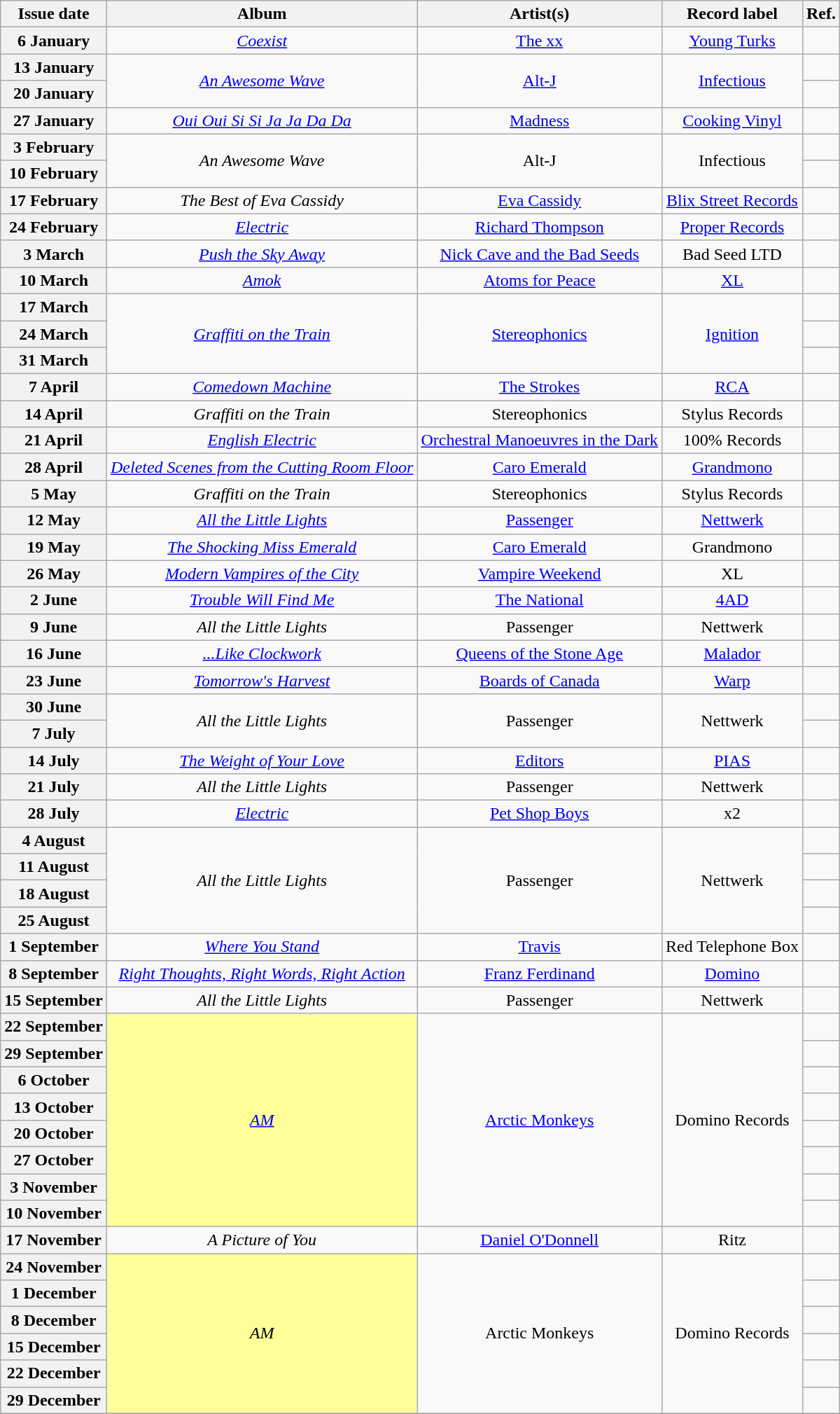<table class="wikitable plainrowheaders">
<tr>
<th scope=col>Issue date</th>
<th scope=col>Album</th>
<th scope=col>Artist(s)</th>
<th scope=col>Record label</th>
<th scope=col>Ref.</th>
</tr>
<tr>
<th scope=row>6 January</th>
<td align=center><em><a href='#'>Coexist</a></em></td>
<td align=center><a href='#'>The xx</a></td>
<td align=center><a href='#'>Young Turks</a></td>
<td align=center></td>
</tr>
<tr>
<th scope=row>13 January</th>
<td align=center rowspan=2><em><a href='#'>An Awesome Wave</a></em></td>
<td align=center rowspan=2><a href='#'>Alt-J</a></td>
<td align=center rowspan=2><a href='#'>Infectious</a></td>
<td align=center></td>
</tr>
<tr>
<th scope=row>20 January</th>
<td align=center></td>
</tr>
<tr>
<th scope=row>27 January</th>
<td align=center><em><a href='#'>Oui Oui Si Si Ja Ja Da Da</a></em></td>
<td align=center><a href='#'>Madness</a></td>
<td align=center><a href='#'>Cooking Vinyl</a></td>
<td align=center></td>
</tr>
<tr>
<th scope=row>3 February</th>
<td align=center rowspan=2><em>An Awesome Wave</em></td>
<td align=center rowspan=2>Alt-J</td>
<td align=center rowspan=2>Infectious</td>
<td align=center></td>
</tr>
<tr>
<th scope=row>10 February</th>
<td align=center></td>
</tr>
<tr>
<th scope=row>17 February</th>
<td align=center><em>The Best of Eva Cassidy</em></td>
<td align=center><a href='#'>Eva Cassidy</a></td>
<td align=center><a href='#'>Blix Street Records</a></td>
<td align=center></td>
</tr>
<tr>
<th scope=row>24 February</th>
<td align=center><em><a href='#'>Electric</a></em></td>
<td align=center><a href='#'>Richard Thompson</a></td>
<td align=center><a href='#'>Proper Records</a></td>
<td align=center></td>
</tr>
<tr>
<th scope=row>3 March</th>
<td align=center><em><a href='#'>Push the Sky Away</a></em></td>
<td align=center><a href='#'>Nick Cave and the Bad Seeds</a></td>
<td align=center>Bad Seed LTD</td>
<td align=center></td>
</tr>
<tr>
<th scope=row>10 March</th>
<td align=center><em><a href='#'>Amok</a></em></td>
<td align=center><a href='#'>Atoms for Peace</a></td>
<td align=center><a href='#'>XL</a></td>
<td align=center></td>
</tr>
<tr>
<th scope=row>17 March</th>
<td align=center rowspan=3><em><a href='#'>Graffiti on the Train</a></em></td>
<td align=center rowspan=3><a href='#'>Stereophonics</a></td>
<td align=center rowspan=3><a href='#'>Ignition</a></td>
<td align=center></td>
</tr>
<tr>
<th scope=row>24 March</th>
<td align=center></td>
</tr>
<tr>
<th scope=row>31 March</th>
<td align=center></td>
</tr>
<tr>
<th scope=row>7 April</th>
<td align=center><em><a href='#'>Comedown Machine</a></em></td>
<td align=center><a href='#'>The Strokes</a></td>
<td align=center><a href='#'>RCA</a></td>
<td align=center></td>
</tr>
<tr>
<th scope=row>14 April</th>
<td align=center><em>Graffiti on the Train</em></td>
<td align=center>Stereophonics</td>
<td align=center>Stylus Records</td>
<td align=center></td>
</tr>
<tr>
<th scope=row>21 April</th>
<td align=center><em><a href='#'>English Electric</a></em></td>
<td align=center><a href='#'>Orchestral Manoeuvres in the Dark</a></td>
<td align=center>100% Records</td>
<td align=center></td>
</tr>
<tr>
<th scope=row>28 April</th>
<td align=center><em><a href='#'>Deleted Scenes from the Cutting Room Floor</a></em></td>
<td align=center><a href='#'>Caro Emerald</a></td>
<td align=center><a href='#'>Grandmono</a></td>
<td align=center></td>
</tr>
<tr>
<th scope=row>5 May</th>
<td align=center><em>Graffiti on the Train</em></td>
<td align=center>Stereophonics</td>
<td align=center>Stylus Records</td>
<td align=center></td>
</tr>
<tr>
<th scope=row>12 May</th>
<td align=center><em><a href='#'>All the Little Lights</a></em></td>
<td align=center><a href='#'>Passenger</a></td>
<td align=center><a href='#'>Nettwerk</a></td>
<td align=center></td>
</tr>
<tr>
<th scope=row>19 May</th>
<td align=center><em><a href='#'>The Shocking Miss Emerald</a></em></td>
<td align=center><a href='#'>Caro Emerald</a></td>
<td align=center>Grandmono</td>
<td align=center></td>
</tr>
<tr>
<th scope=row>26 May</th>
<td align=center><em><a href='#'>Modern Vampires of the City</a></em></td>
<td align=center><a href='#'>Vampire Weekend</a></td>
<td align=center>XL</td>
<td align=center></td>
</tr>
<tr>
<th scope=row>2 June</th>
<td align=center><em><a href='#'>Trouble Will Find Me</a></em></td>
<td align=center><a href='#'>The National</a></td>
<td align=center><a href='#'>4AD</a></td>
<td align=center></td>
</tr>
<tr>
<th scope=row>9 June</th>
<td align=center><em>All the Little Lights</em></td>
<td align=center>Passenger</td>
<td align=center>Nettwerk</td>
<td align=center></td>
</tr>
<tr>
<th scope=row>16 June</th>
<td align=center><em><a href='#'>...Like Clockwork</a></em></td>
<td align=center><a href='#'>Queens of the Stone Age</a></td>
<td align=center><a href='#'>Malador</a></td>
<td align=center></td>
</tr>
<tr>
<th scope=row>23 June</th>
<td align=center><em><a href='#'>Tomorrow's Harvest</a></em></td>
<td align=center><a href='#'>Boards of Canada</a></td>
<td align=center><a href='#'>Warp</a></td>
<td align=center></td>
</tr>
<tr>
<th scope=row>30 June</th>
<td align=center rowspan=2><em>All the Little Lights</em></td>
<td align=center rowspan=2>Passenger</td>
<td align=center rowspan=2>Nettwerk</td>
<td align=center></td>
</tr>
<tr>
<th scope=row>7 July</th>
<td align=center></td>
</tr>
<tr>
<th scope=row>14 July</th>
<td align=center><em><a href='#'>The Weight of Your Love</a></em></td>
<td align=center><a href='#'>Editors</a></td>
<td align=center><a href='#'>PIAS</a></td>
<td align=center></td>
</tr>
<tr>
<th scope=row>21 July</th>
<td align=center><em>All the Little Lights</em></td>
<td align=center>Passenger</td>
<td align=center>Nettwerk</td>
<td align=center></td>
</tr>
<tr>
<th scope=row>28 July</th>
<td align=center><em><a href='#'>Electric</a></em></td>
<td align=center><a href='#'>Pet Shop Boys</a></td>
<td align=center>x2</td>
<td align=center></td>
</tr>
<tr>
<th scope=row>4 August</th>
<td align=center rowspan=4><em>All the Little Lights</em></td>
<td align=center rowspan=4>Passenger</td>
<td align=center rowspan=4>Nettwerk</td>
<td align=center></td>
</tr>
<tr>
<th scope=row>11 August</th>
<td align=center></td>
</tr>
<tr>
<th scope=row>18 August</th>
<td align=center></td>
</tr>
<tr>
<th scope=row>25 August</th>
<td align=center></td>
</tr>
<tr>
<th scope=row>1 September</th>
<td align=center><em><a href='#'>Where You Stand</a></em></td>
<td align=center><a href='#'>Travis</a></td>
<td align=center>Red Telephone Box</td>
<td align=center></td>
</tr>
<tr>
<th scope=row>8 September</th>
<td align=center><em><a href='#'>Right Thoughts, Right Words, Right Action</a></em></td>
<td align=center><a href='#'>Franz Ferdinand</a></td>
<td align=center><a href='#'>Domino</a></td>
<td align=center></td>
</tr>
<tr>
<th scope=row>15 September</th>
<td align=center><em>All the Little Lights</em></td>
<td align=center>Passenger</td>
<td align=center>Nettwerk</td>
<td align=center></td>
</tr>
<tr>
<th scope=row>22 September</th>
<td align=center rowspan=8 bgcolor=#FFFF99><em><a href='#'>AM</a></em> </td>
<td align=center rowspan=8><a href='#'>Arctic Monkeys</a></td>
<td align=center rowspan=8>Domino Records</td>
<td align=center></td>
</tr>
<tr>
<th scope=row>29 September</th>
<td align=center></td>
</tr>
<tr>
<th scope=row>6 October</th>
<td align=center></td>
</tr>
<tr>
<th scope=row>13 October</th>
<td align=center></td>
</tr>
<tr>
<th scope=row>20 October</th>
<td align=center></td>
</tr>
<tr>
<th scope=row>27 October</th>
<td align=center></td>
</tr>
<tr>
<th scope=row>3 November</th>
<td align=center></td>
</tr>
<tr>
<th scope=row>10 November</th>
<td align=center></td>
</tr>
<tr>
<th scope=row>17 November</th>
<td align=center><em>A Picture of You</em></td>
<td align=center><a href='#'>Daniel O'Donnell</a></td>
<td align=center>Ritz</td>
<td align=center></td>
</tr>
<tr>
<th scope=row>24 November</th>
<td align=center rowspan=6 bgcolor=#FFFF99><em>AM</em> </td>
<td align=center rowspan=6>Arctic Monkeys</td>
<td align=center rowspan=6>Domino Records</td>
<td align=center></td>
</tr>
<tr>
<th scope=row>1 December</th>
<td align=center></td>
</tr>
<tr>
<th scope=row>8 December</th>
<td align=center></td>
</tr>
<tr>
<th scope=row>15 December</th>
<td align=center></td>
</tr>
<tr>
<th scope=row>22 December</th>
<td align=center></td>
</tr>
<tr>
<th scope=row>29 December</th>
<td align=center></td>
</tr>
<tr>
</tr>
</table>
